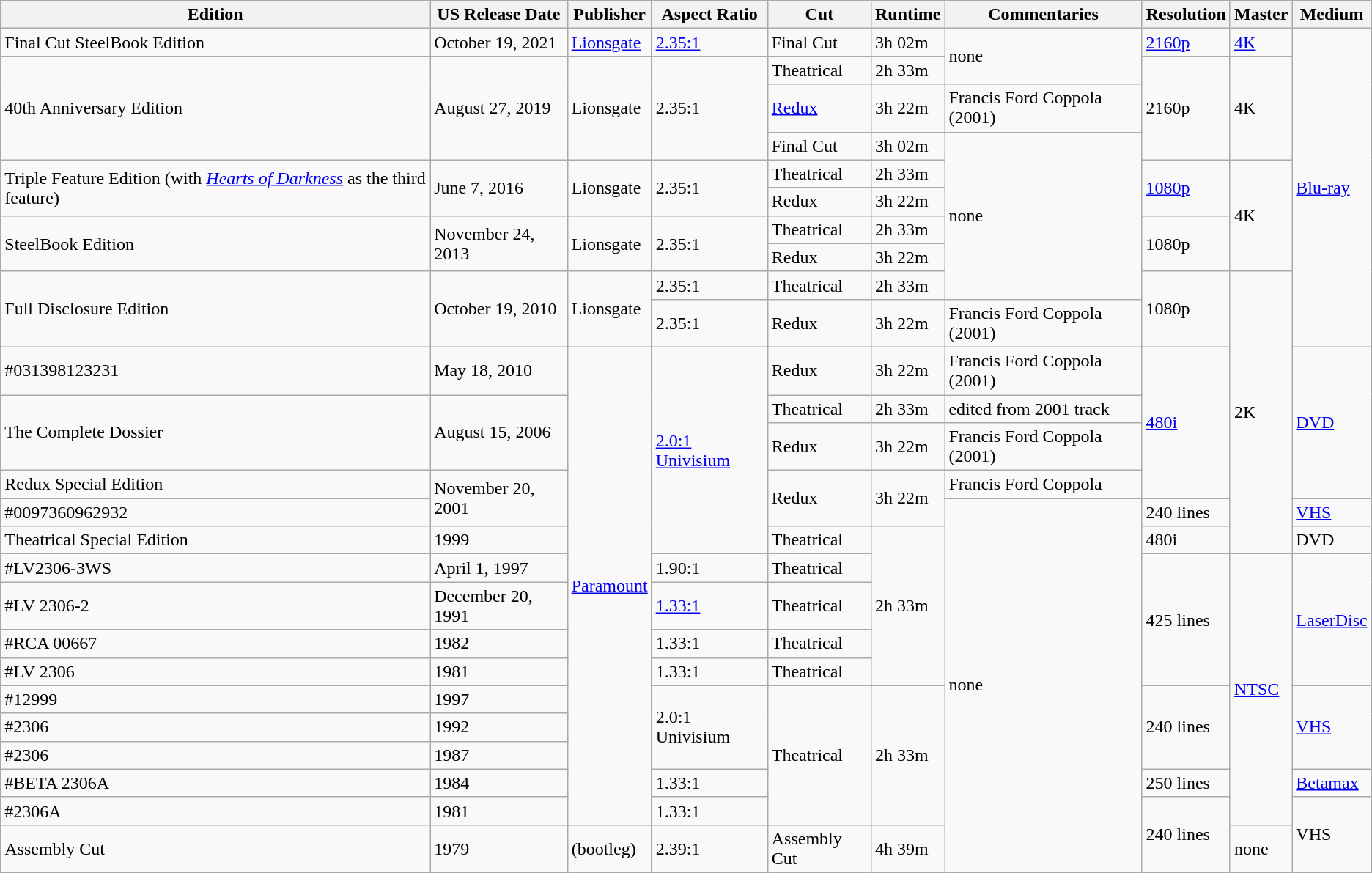<table class="wikitable">
<tr>
<th>Edition</th>
<th>US Release Date</th>
<th>Publisher</th>
<th>Aspect Ratio</th>
<th>Cut</th>
<th>Runtime</th>
<th>Commentaries</th>
<th>Resolution</th>
<th>Master</th>
<th>Medium</th>
</tr>
<tr>
<td>Final Cut SteelBook Edition</td>
<td>October 19, 2021</td>
<td><a href='#'>Lionsgate</a></td>
<td><a href='#'>2.35:1</a></td>
<td>Final Cut</td>
<td>3h 02m</td>
<td rowspan="2">none</td>
<td><a href='#'>2160p</a></td>
<td><a href='#'>4K</a></td>
<td rowspan="10"><a href='#'>Blu-ray</a></td>
</tr>
<tr>
<td rowspan="3">40th Anniversary Edition</td>
<td rowspan="3">August 27, 2019</td>
<td rowspan="3">Lionsgate</td>
<td rowspan="3">2.35:1</td>
<td>Theatrical</td>
<td>2h 33m</td>
<td rowspan="3">2160p</td>
<td rowspan="3">4K</td>
</tr>
<tr>
<td><a href='#'>Redux</a></td>
<td>3h 22m</td>
<td>Francis Ford Coppola (2001)</td>
</tr>
<tr>
<td>Final Cut</td>
<td>3h 02m</td>
<td rowspan="6">none</td>
</tr>
<tr>
<td rowspan="2">Triple Feature Edition (with <em><a href='#'>Hearts of Darkness</a></em> as the third feature)</td>
<td rowspan="2">June 7, 2016</td>
<td rowspan="2">Lionsgate</td>
<td rowspan="2">2.35:1</td>
<td>Theatrical</td>
<td>2h 33m</td>
<td rowspan="2"><a href='#'>1080p</a></td>
<td rowspan="4">4K</td>
</tr>
<tr>
<td>Redux</td>
<td>3h 22m</td>
</tr>
<tr>
<td rowspan="2">SteelBook Edition</td>
<td rowspan="2">November 24, 2013</td>
<td rowspan="2">Lionsgate</td>
<td rowspan="2">2.35:1</td>
<td>Theatrical</td>
<td>2h 33m</td>
<td rowspan="2">1080p</td>
</tr>
<tr>
<td>Redux</td>
<td>3h 22m</td>
</tr>
<tr>
<td rowspan="2">Full Disclosure Edition</td>
<td rowspan="2">October 19, 2010</td>
<td rowspan="2">Lionsgate</td>
<td>2.35:1</td>
<td>Theatrical</td>
<td>2h 33m</td>
<td rowspan="2">1080p</td>
<td rowspan="8">2K</td>
</tr>
<tr>
<td>2.35:1</td>
<td>Redux</td>
<td>3h 22m</td>
<td>Francis Ford Coppola (2001)</td>
</tr>
<tr>
<td>#031398123231</td>
<td>May 18, 2010</td>
<td rowspan="15"><a href='#'>Paramount</a></td>
<td rowspan="6"><a href='#'>2.0:1 Univisium</a></td>
<td>Redux</td>
<td>3h 22m</td>
<td>Francis Ford Coppola (2001)</td>
<td rowspan="4"><a href='#'>480i</a></td>
<td rowspan="4"><a href='#'>DVD</a></td>
</tr>
<tr>
<td rowspan="2">The Complete Dossier</td>
<td rowspan="2">August 15, 2006</td>
<td>Theatrical</td>
<td>2h 33m</td>
<td>edited from 2001 track</td>
</tr>
<tr>
<td>Redux</td>
<td>3h 22m</td>
<td>Francis Ford Coppola (2001)</td>
</tr>
<tr>
<td>Redux Special Edition</td>
<td rowspan="2">November 20, 2001</td>
<td rowspan="2">Redux</td>
<td rowspan="2">3h 22m</td>
<td>Francis Ford Coppola</td>
</tr>
<tr>
<td>#0097360962932</td>
<td rowspan="12">none</td>
<td>240 lines</td>
<td><a href='#'>VHS</a></td>
</tr>
<tr>
<td>Theatrical Special Edition</td>
<td>1999</td>
<td>Theatrical</td>
<td rowspan="5">2h 33m</td>
<td>480i</td>
<td>DVD</td>
</tr>
<tr>
<td>#LV2306-3WS</td>
<td>April 1, 1997</td>
<td>1.90:1</td>
<td>Theatrical</td>
<td rowspan="4">425 lines</td>
<td rowspan="9"><a href='#'>NTSC</a></td>
<td rowspan="4"><a href='#'>LaserDisc</a></td>
</tr>
<tr>
<td>#LV 2306-2</td>
<td>December 20, 1991</td>
<td><a href='#'>1.33:1</a></td>
<td>Theatrical</td>
</tr>
<tr>
<td>#RCA 00667</td>
<td>1982</td>
<td>1.33:1</td>
<td>Theatrical</td>
</tr>
<tr>
<td>#LV 2306</td>
<td>1981</td>
<td>1.33:1</td>
<td>Theatrical</td>
</tr>
<tr>
<td>#12999</td>
<td>1997</td>
<td rowspan="3">2.0:1 Univisium</td>
<td rowspan="5">Theatrical</td>
<td rowspan="5">2h 33m</td>
<td rowspan="3">240 lines</td>
<td rowspan="3"><a href='#'>VHS</a></td>
</tr>
<tr>
<td>#2306</td>
<td>1992</td>
</tr>
<tr>
<td>#2306</td>
<td>1987</td>
</tr>
<tr>
<td>#BETA 2306A</td>
<td>1984</td>
<td>1.33:1</td>
<td>250 lines</td>
<td><a href='#'>Betamax</a></td>
</tr>
<tr>
<td>#2306A</td>
<td>1981</td>
<td>1.33:1</td>
<td rowspan="2">240 lines</td>
<td rowspan="2">VHS</td>
</tr>
<tr>
<td>Assembly Cut</td>
<td>1979</td>
<td>(bootleg)</td>
<td>2.39:1</td>
<td>Assembly Cut</td>
<td>4h 39m</td>
<td>none</td>
</tr>
</table>
